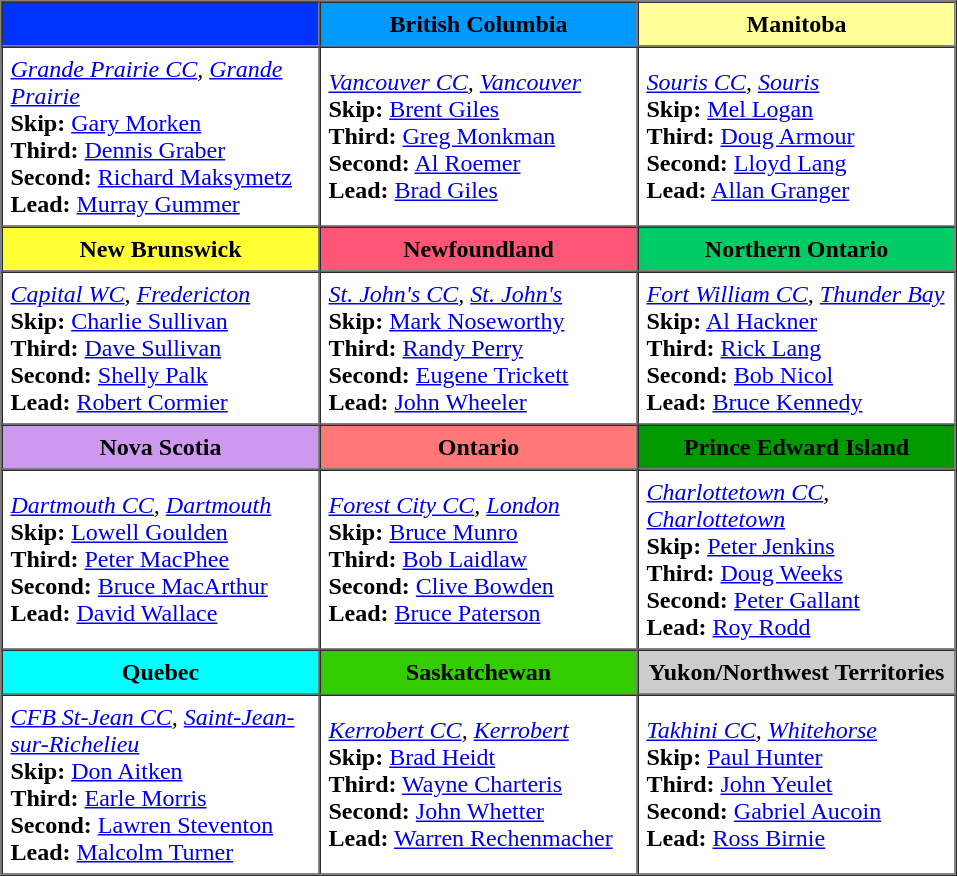<table border=1 cellpadding=5 cellspacing=0>
<tr>
<th style="background:#03f; width:200px;"></th>
<th style="background:#09f; width:200px;">British Columbia</th>
<th style="background:#ff9; width:200px;">Manitoba</th>
</tr>
<tr>
<td><em><a href='#'>Grande Prairie CC</a>, <a href='#'>Grande Prairie</a></em><br><strong>Skip:</strong> <a href='#'>Gary Morken</a><br>
<strong>Third:</strong> <a href='#'>Dennis Graber</a><br>
<strong>Second:</strong> <a href='#'>Richard Maksymetz</a><br>
<strong>Lead:</strong> <a href='#'>Murray Gummer</a><br></td>
<td><em><a href='#'>Vancouver CC</a>, <a href='#'>Vancouver</a></em><br><strong>Skip:</strong> <a href='#'>Brent Giles</a><br>
<strong>Third:</strong> <a href='#'>Greg Monkman</a><br>
<strong>Second:</strong> <a href='#'>Al Roemer</a><br>
<strong>Lead:</strong> <a href='#'>Brad Giles</a></td>
<td><em><a href='#'>Souris CC</a>, <a href='#'>Souris</a></em><br><strong>Skip:</strong> <a href='#'>Mel Logan</a><br>
<strong>Third:</strong> <a href='#'>Doug Armour</a><br>
<strong>Second:</strong> <a href='#'>Lloyd Lang</a><br>
<strong>Lead:</strong> <a href='#'>Allan Granger</a></td>
</tr>
<tr>
<th style="background:#ff3; width:200px;">New Brunswick</th>
<th style="background:#f57; width:200px;">Newfoundland</th>
<th style="background:#0c6; width:200px;">Northern Ontario</th>
</tr>
<tr>
<td><em><a href='#'>Capital WC</a>, <a href='#'>Fredericton</a></em><br><strong>Skip:</strong> <a href='#'>Charlie Sullivan</a><br>
<strong>Third:</strong> <a href='#'>Dave Sullivan</a><br>
<strong>Second:</strong> <a href='#'>Shelly Palk</a><br>
<strong>Lead:</strong> <a href='#'>Robert Cormier</a></td>
<td><em><a href='#'>St. John's CC</a>, <a href='#'>St. John's</a></em><br><strong>Skip:</strong> <a href='#'>Mark Noseworthy</a><br>
<strong>Third:</strong> <a href='#'>Randy Perry</a><br>
<strong>Second:</strong> <a href='#'>Eugene Trickett</a><br>
<strong>Lead:</strong> <a href='#'>John Wheeler</a></td>
<td><em><a href='#'>Fort William CC</a>, <a href='#'>Thunder Bay</a></em><br><strong>Skip:</strong> <a href='#'>Al Hackner</a><br>
<strong>Third:</strong> <a href='#'>Rick Lang</a><br>
<strong>Second:</strong> <a href='#'>Bob Nicol</a><br>
<strong>Lead:</strong> <a href='#'>Bruce Kennedy</a></td>
</tr>
<tr>
<th style="background:#c9e; width:200px;">Nova Scotia</th>
<th style="background:#f77; width:200px;">Ontario</th>
<th style="background:#090; width:200px;">Prince Edward Island</th>
</tr>
<tr>
<td><em><a href='#'>Dartmouth CC</a>, <a href='#'>Dartmouth</a></em><br><strong>Skip:</strong> <a href='#'>Lowell Goulden</a><br>
<strong>Third:</strong> <a href='#'>Peter MacPhee</a><br>
<strong>Second:</strong> <a href='#'>Bruce MacArthur</a><br>
<strong>Lead:</strong> <a href='#'>David Wallace</a></td>
<td><em><a href='#'>Forest City CC</a>, <a href='#'>London</a></em><br><strong>Skip:</strong> <a href='#'>Bruce Munro</a><br>
<strong>Third:</strong> <a href='#'>Bob Laidlaw</a><br>
<strong>Second:</strong> <a href='#'>Clive Bowden</a><br>
<strong>Lead:</strong> <a href='#'>Bruce Paterson</a></td>
<td><em><a href='#'>Charlottetown CC</a>, <a href='#'>Charlottetown</a></em><br><strong>Skip:</strong> <a href='#'>Peter Jenkins</a><br>
<strong>Third:</strong> <a href='#'>Doug Weeks</a><br>
<strong>Second:</strong> <a href='#'>Peter Gallant</a><br>
<strong>Lead:</strong> <a href='#'>Roy Rodd</a></td>
</tr>
<tr>
<th style="background:#0ff; width:200px;">Quebec</th>
<th style="background:#3c0; width:200px;">Saskatchewan</th>
<th style="background:#ccc; width:200px;">Yukon/Northwest Territories</th>
</tr>
<tr>
<td><em><a href='#'>CFB St-Jean CC</a>, <a href='#'>Saint-Jean-sur-Richelieu</a></em><br><strong>Skip:</strong> <a href='#'>Don Aitken</a><br>
<strong>Third:</strong> <a href='#'>Earle Morris</a><br>
<strong>Second:</strong> <a href='#'>Lawren Steventon</a><br>
<strong>Lead:</strong> <a href='#'>Malcolm Turner</a></td>
<td><em><a href='#'>Kerrobert CC</a>, <a href='#'>Kerrobert</a></em><br><strong>Skip:</strong> <a href='#'>Brad Heidt</a><br>
<strong>Third:</strong> <a href='#'>Wayne Charteris</a><br>
<strong>Second:</strong> <a href='#'>John Whetter</a><br>
<strong>Lead:</strong> <a href='#'>Warren Rechenmacher</a></td>
<td><em><a href='#'>Takhini CC</a>, <a href='#'>Whitehorse</a></em><br><strong>Skip:</strong> <a href='#'>Paul Hunter</a><br>
<strong>Third:</strong> <a href='#'>John Yeulet</a><br>
<strong>Second:</strong> <a href='#'>Gabriel Aucoin</a><br>
<strong>Lead:</strong> <a href='#'>Ross Birnie</a></td>
</tr>
</table>
